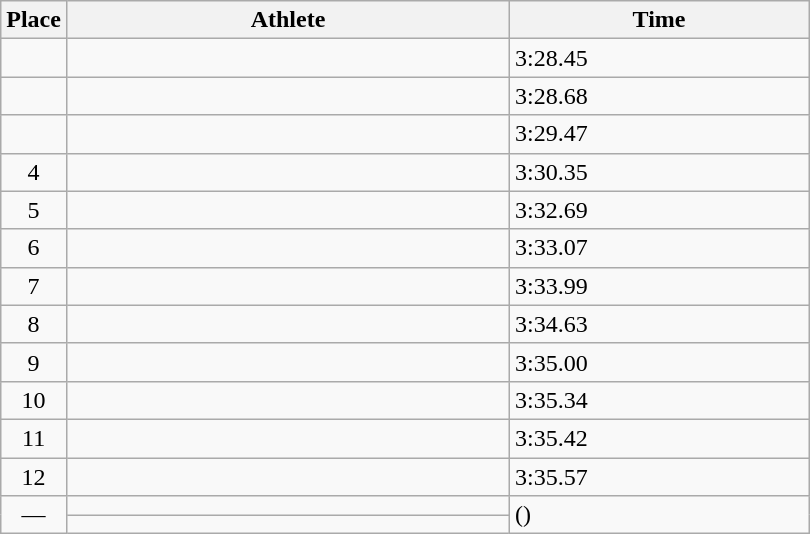<table class=wikitable>
<tr>
<th>Place</th>
<th style="width:18em">Athlete</th>
<th style="width:12em">Time</th>
</tr>
<tr>
<td align=center></td>
<td></td>
<td>3:28.45 </td>
</tr>
<tr>
<td align=center></td>
<td></td>
<td>3:28.68 <strong></strong></td>
</tr>
<tr>
<td align=center></td>
<td></td>
<td>3:29.47 </td>
</tr>
<tr>
<td align=center>4</td>
<td></td>
<td>3:30.35</td>
</tr>
<tr>
<td align=center>5</td>
<td></td>
<td>3:32.69</td>
</tr>
<tr>
<td align=center>6</td>
<td></td>
<td>3:33.07 </td>
</tr>
<tr>
<td align=center>7</td>
<td></td>
<td>3:33.99</td>
</tr>
<tr>
<td align=center>8</td>
<td></td>
<td>3:34.63</td>
</tr>
<tr>
<td align=center>9</td>
<td></td>
<td>3:35.00 </td>
</tr>
<tr>
<td align=center>10</td>
<td></td>
<td>3:35.34</td>
</tr>
<tr>
<td align=center>11</td>
<td></td>
<td>3:35.42</td>
</tr>
<tr>
<td align=center>12</td>
<td></td>
<td>3:35.57</td>
</tr>
<tr>
<td align=center data-sort-value=13 rowspan=2>—</td>
<td></td>
<td rowspan=2> ()</td>
</tr>
<tr>
<td></td>
</tr>
</table>
